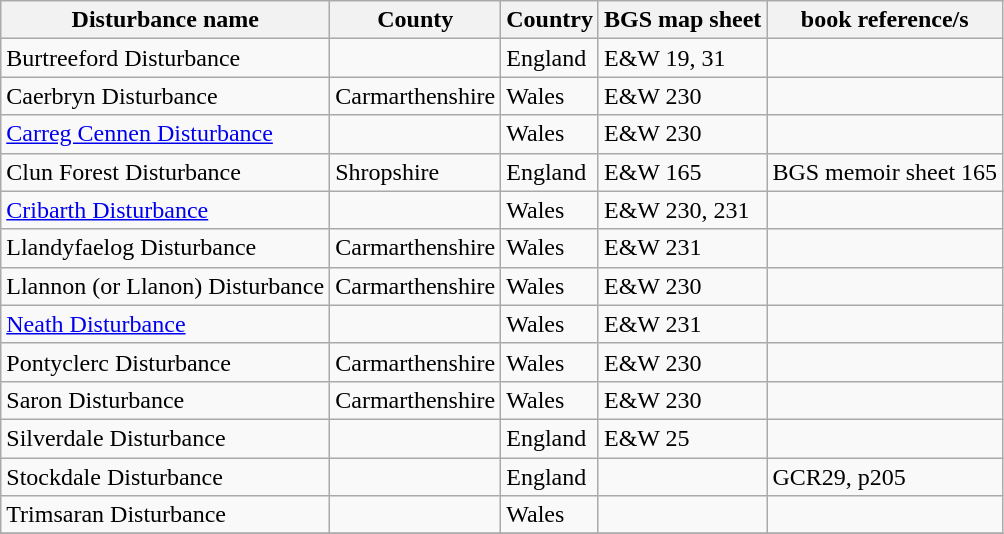<table class="wikitable sortable">
<tr>
<th>Disturbance name</th>
<th>County</th>
<th>Country</th>
<th>BGS map sheet</th>
<th>book reference/s</th>
</tr>
<tr>
<td>Burtreeford Disturbance</td>
<td></td>
<td>England</td>
<td>E&W 19, 31</td>
<td></td>
</tr>
<tr>
<td>Caerbryn Disturbance</td>
<td>Carmarthenshire</td>
<td>Wales</td>
<td>E&W 230</td>
<td></td>
</tr>
<tr>
<td><a href='#'>Carreg Cennen Disturbance</a></td>
<td></td>
<td>Wales</td>
<td>E&W 230</td>
<td></td>
</tr>
<tr>
<td>Clun Forest Disturbance</td>
<td>Shropshire</td>
<td>England</td>
<td>E&W 165</td>
<td>BGS memoir sheet 165</td>
</tr>
<tr>
<td><a href='#'>Cribarth Disturbance</a></td>
<td></td>
<td>Wales</td>
<td>E&W 230, 231</td>
<td></td>
</tr>
<tr>
<td>Llandyfaelog Disturbance</td>
<td>Carmarthenshire</td>
<td>Wales</td>
<td>E&W 231</td>
<td></td>
</tr>
<tr>
<td>Llannon (or Llanon) Disturbance</td>
<td>Carmarthenshire</td>
<td>Wales</td>
<td>E&W 230</td>
<td></td>
</tr>
<tr>
<td><a href='#'>Neath Disturbance</a></td>
<td></td>
<td>Wales</td>
<td>E&W 231</td>
<td></td>
</tr>
<tr>
<td>Pontyclerc Disturbance</td>
<td>Carmarthenshire</td>
<td>Wales</td>
<td>E&W 230</td>
<td></td>
</tr>
<tr>
<td>Saron Disturbance</td>
<td>Carmarthenshire</td>
<td>Wales</td>
<td>E&W 230</td>
<td></td>
</tr>
<tr>
<td>Silverdale Disturbance</td>
<td></td>
<td>England</td>
<td>E&W 25</td>
<td></td>
</tr>
<tr>
<td>Stockdale Disturbance</td>
<td></td>
<td>England</td>
<td></td>
<td>GCR29, p205</td>
</tr>
<tr>
<td>Trimsaran Disturbance</td>
<td></td>
<td>Wales</td>
<td></td>
<td></td>
</tr>
<tr>
</tr>
</table>
